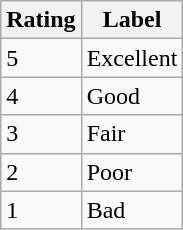<table class="wikitable">
<tr>
<th>Rating</th>
<th>Label</th>
</tr>
<tr>
<td>5</td>
<td>Excellent</td>
</tr>
<tr>
<td>4</td>
<td>Good</td>
</tr>
<tr>
<td>3</td>
<td>Fair</td>
</tr>
<tr>
<td>2</td>
<td>Poor</td>
</tr>
<tr>
<td>1</td>
<td>Bad</td>
</tr>
</table>
